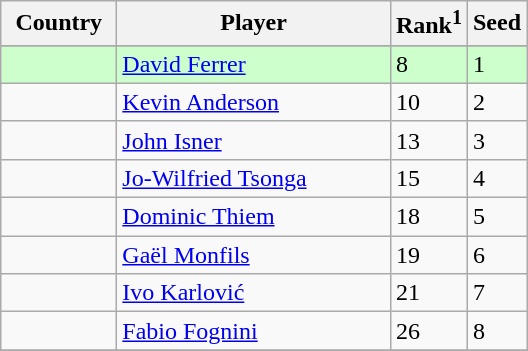<table class="sortable wikitable">
<tr>
<th width="70">Country</th>
<th width="175">Player</th>
<th>Rank<sup>1</sup></th>
<th>Seed</th>
</tr>
<tr style="background:#cfc;">
</tr>
<tr style="background:#cfc;">
<td></td>
<td><a href='#'>David Ferrer</a></td>
<td>8</td>
<td>1</td>
</tr>
<tr>
<td></td>
<td><a href='#'>Kevin Anderson</a></td>
<td>10</td>
<td>2</td>
</tr>
<tr>
<td></td>
<td><a href='#'>John Isner</a></td>
<td>13</td>
<td>3</td>
</tr>
<tr>
<td></td>
<td><a href='#'>Jo-Wilfried Tsonga</a></td>
<td>15</td>
<td>4</td>
</tr>
<tr>
<td></td>
<td><a href='#'>Dominic Thiem</a></td>
<td>18</td>
<td>5</td>
</tr>
<tr>
<td></td>
<td><a href='#'>Gaël Monfils</a></td>
<td>19</td>
<td>6</td>
</tr>
<tr>
<td></td>
<td><a href='#'>Ivo Karlović</a></td>
<td>21</td>
<td>7</td>
</tr>
<tr>
<td></td>
<td><a href='#'>Fabio Fognini</a></td>
<td>26</td>
<td>8</td>
</tr>
<tr>
</tr>
</table>
